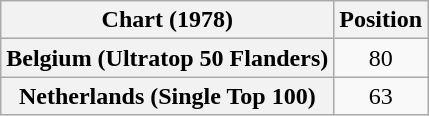<table class="wikitable sortable plainrowheaders" style="text-align:center">
<tr>
<th>Chart (1978)</th>
<th>Position</th>
</tr>
<tr>
<th scope="row">Belgium (Ultratop 50 Flanders)</th>
<td>80</td>
</tr>
<tr>
<th scope="row">Netherlands (Single Top 100)</th>
<td>63</td>
</tr>
</table>
